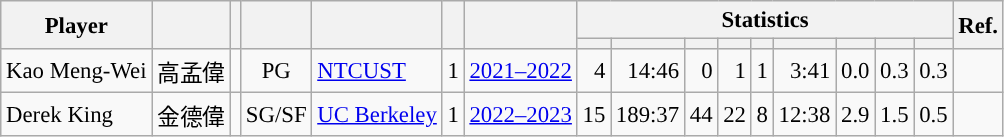<table class="wikitable sortable" style="font-size:95%; text-align:right;">
<tr>
<th rowspan="2">Player</th>
<th rowspan="2"></th>
<th rowspan="2"></th>
<th rowspan="2"></th>
<th rowspan="2"></th>
<th rowspan="2"></th>
<th rowspan="2"></th>
<th colspan="9">Statistics</th>
<th rowspan="2">Ref.</th>
</tr>
<tr>
<th></th>
<th></th>
<th></th>
<th></th>
<th></th>
<th></th>
<th></th>
<th></th>
<th></th>
</tr>
<tr>
<td align="left">Kao Meng-Wei</td>
<td align="left">高孟偉</td>
<td align="center"></td>
<td align="center">PG</td>
<td align="left"><a href='#'>NTCUST</a></td>
<td align="center">1</td>
<td align="center"><a href='#'>2021–2022</a></td>
<td>4</td>
<td>14:46</td>
<td>0</td>
<td>1</td>
<td>1</td>
<td>3:41</td>
<td>0.0</td>
<td>0.3</td>
<td>0.3</td>
<td align="center"></td>
</tr>
<tr>
<td align="left">Derek King</td>
<td align="left">金德偉</td>
<td align="center"></td>
<td align="center">SG/SF</td>
<td align="left"><a href='#'>UC Berkeley</a></td>
<td align="center">1</td>
<td align="center"><a href='#'>2022–2023</a></td>
<td>15</td>
<td>189:37</td>
<td>44</td>
<td>22</td>
<td>8</td>
<td>12:38</td>
<td>2.9</td>
<td>1.5</td>
<td>0.5</td>
<td align="center"></td>
</tr>
</table>
